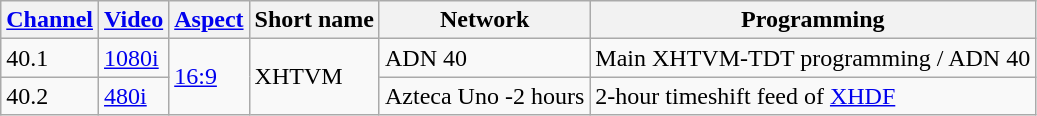<table class="wikitable sortable">
<tr>
<th><a href='#'>Channel</a></th>
<th><a href='#'>Video</a></th>
<th><a href='#'>Aspect</a></th>
<th>Short name</th>
<th>Network</th>
<th>Programming</th>
</tr>
<tr>
<td>40.1</td>
<td><a href='#'>1080i</a></td>
<td rowspan=2><a href='#'>16:9</a></td>
<td rowspan=2>XHTVM</td>
<td>ADN 40</td>
<td rowspan=1>Main XHTVM-TDT programming / ADN 40</td>
</tr>
<tr>
<td>40.2</td>
<td><a href='#'>480i</a></td>
<td>Azteca Uno -2 hours</td>
<td rowspan=2>2-hour timeshift feed of <a href='#'>XHDF</a></td>
</tr>
</table>
